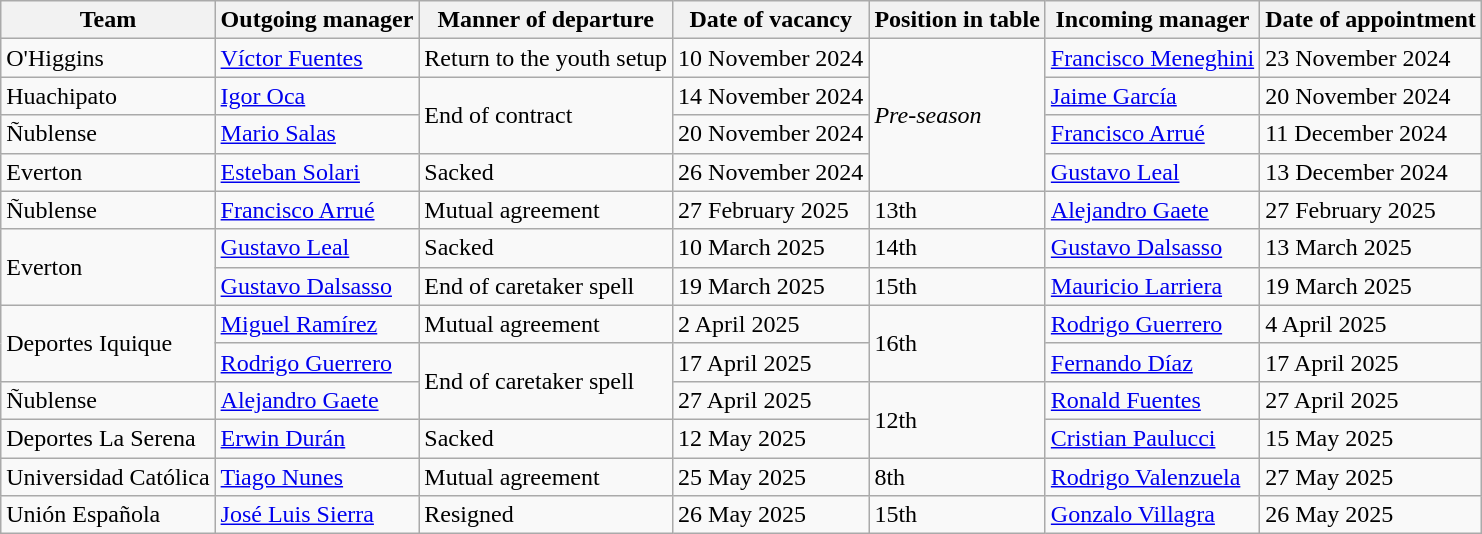<table class="wikitable sortable">
<tr>
<th>Team</th>
<th>Outgoing manager</th>
<th>Manner of departure</th>
<th>Date of vacancy</th>
<th>Position in table</th>
<th>Incoming manager</th>
<th>Date of appointment</th>
</tr>
<tr>
<td>O'Higgins</td>
<td> <a href='#'>Víctor Fuentes</a></td>
<td>Return to the youth setup</td>
<td>10 November 2024</td>
<td rowspan=4><em>Pre-season</em></td>
<td> <a href='#'>Francisco Meneghini</a></td>
<td>23 November 2024</td>
</tr>
<tr>
<td>Huachipato</td>
<td> <a href='#'>Igor Oca</a></td>
<td rowspan=2>End of contract</td>
<td>14 November 2024</td>
<td> <a href='#'>Jaime García</a></td>
<td>20 November 2024</td>
</tr>
<tr>
<td>Ñublense</td>
<td> <a href='#'>Mario Salas</a></td>
<td>20 November 2024</td>
<td> <a href='#'>Francisco Arrué</a></td>
<td>11 December 2024</td>
</tr>
<tr>
<td>Everton</td>
<td> <a href='#'>Esteban Solari</a></td>
<td>Sacked</td>
<td>26 November 2024</td>
<td> <a href='#'>Gustavo Leal</a></td>
<td>13 December 2024</td>
</tr>
<tr>
<td>Ñublense</td>
<td> <a href='#'>Francisco Arrué</a></td>
<td>Mutual agreement</td>
<td>27 February 2025</td>
<td>13th</td>
<td> <a href='#'>Alejandro Gaete</a></td>
<td>27 February 2025</td>
</tr>
<tr>
<td rowspan=2>Everton</td>
<td> <a href='#'>Gustavo Leal</a></td>
<td>Sacked</td>
<td>10 March 2025</td>
<td>14th</td>
<td> <a href='#'>Gustavo Dalsasso</a></td>
<td>13 March 2025</td>
</tr>
<tr>
<td> <a href='#'>Gustavo Dalsasso</a></td>
<td>End of caretaker spell</td>
<td>19 March 2025</td>
<td>15th</td>
<td> <a href='#'>Mauricio Larriera</a></td>
<td>19 March 2025</td>
</tr>
<tr>
<td rowspan=2>Deportes Iquique</td>
<td> <a href='#'>Miguel Ramírez</a></td>
<td>Mutual agreement</td>
<td>2 April 2025</td>
<td rowspan=2>16th</td>
<td> <a href='#'>Rodrigo Guerrero</a></td>
<td>4 April 2025</td>
</tr>
<tr>
<td> <a href='#'>Rodrigo Guerrero</a></td>
<td rowspan=2>End of caretaker spell</td>
<td>17 April 2025</td>
<td> <a href='#'>Fernando Díaz</a></td>
<td>17 April 2025</td>
</tr>
<tr>
<td>Ñublense</td>
<td> <a href='#'>Alejandro Gaete</a></td>
<td>27 April 2025</td>
<td rowspan=2>12th</td>
<td> <a href='#'>Ronald Fuentes</a></td>
<td>27 April 2025</td>
</tr>
<tr>
<td>Deportes La Serena</td>
<td> <a href='#'>Erwin Durán</a></td>
<td>Sacked</td>
<td>12 May 2025</td>
<td> <a href='#'>Cristian Paulucci</a></td>
<td>15 May 2025</td>
</tr>
<tr>
<td>Universidad Católica</td>
<td> <a href='#'>Tiago Nunes</a></td>
<td>Mutual agreement</td>
<td>25 May 2025</td>
<td>8th</td>
<td> <a href='#'>Rodrigo Valenzuela</a></td>
<td>27 May 2025</td>
</tr>
<tr>
<td>Unión Española</td>
<td> <a href='#'>José Luis Sierra</a></td>
<td>Resigned</td>
<td>26 May 2025</td>
<td>15th</td>
<td> <a href='#'>Gonzalo Villagra</a></td>
<td>26 May 2025</td>
</tr>
</table>
